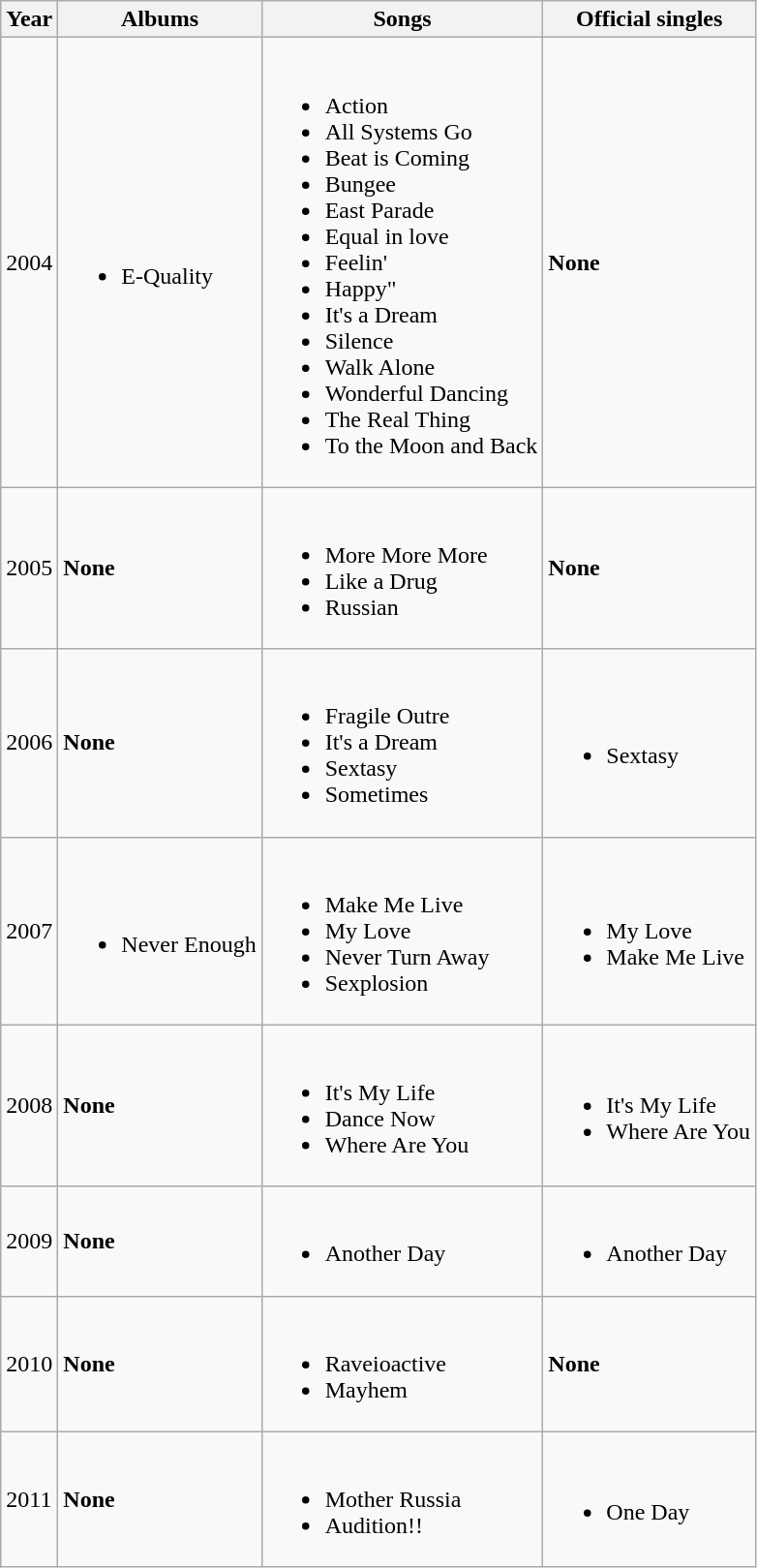<table class="wikitable">
<tr>
<th>Year</th>
<th>Albums</th>
<th>Songs</th>
<th>Official singles</th>
</tr>
<tr>
<td>2004</td>
<td><br><ul><li>E-Quality</li></ul></td>
<td><br><ul><li>Action</li><li>All Systems Go</li><li>Beat is Coming</li><li>Bungee</li><li>East Parade</li><li>Equal in love</li><li>Feelin'</li><li>Happy"</li><li>It's a Dream</li><li>Silence</li><li>Walk Alone</li><li>Wonderful Dancing</li><li>The Real Thing</li><li>To the Moon and Back</li></ul></td>
<td><strong>None</strong></td>
</tr>
<tr>
<td>2005</td>
<td><strong>None</strong></td>
<td><br><ul><li>More More More</li><li>Like a Drug</li><li>Russian</li></ul></td>
<td><strong>None</strong></td>
</tr>
<tr>
<td>2006</td>
<td><strong>None</strong></td>
<td><br><ul><li>Fragile Outre</li><li>It's a Dream</li><li>Sextasy</li><li>Sometimes</li></ul></td>
<td><br><ul><li>Sextasy</li></ul></td>
</tr>
<tr>
<td>2007</td>
<td><br><ul><li>Never Enough</li></ul></td>
<td><br><ul><li>Make Me Live</li><li>My Love</li><li>Never Turn Away</li><li>Sexplosion</li></ul></td>
<td><br><ul><li>My Love</li><li>Make Me Live</li></ul></td>
</tr>
<tr>
<td>2008</td>
<td><strong>None</strong></td>
<td><br><ul><li>It's My Life</li><li>Dance Now</li><li>Where Are You</li></ul></td>
<td><br><ul><li>It's My Life</li><li>Where Are You</li></ul></td>
</tr>
<tr>
<td>2009</td>
<td><strong>None</strong></td>
<td><br><ul><li>Another Day</li></ul></td>
<td><br><ul><li>Another Day</li></ul></td>
</tr>
<tr>
<td>2010</td>
<td><strong>None</strong></td>
<td><br><ul><li>Raveioactive</li><li>Mayhem</li></ul></td>
<td><strong>None</strong></td>
</tr>
<tr>
<td>2011</td>
<td><strong>None</strong></td>
<td><br><ul><li>Mother Russia</li><li>Audition!!</li></ul></td>
<td><br><ul><li>One Day</li></ul></td>
</tr>
</table>
